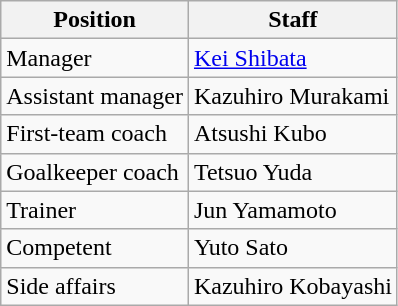<table class="wikitable">
<tr>
<th>Position</th>
<th>Staff</th>
</tr>
<tr>
<td>Manager</td>
<td> <a href='#'>Kei Shibata</a></td>
</tr>
<tr>
<td>Assistant manager</td>
<td> Kazuhiro Murakami</td>
</tr>
<tr>
<td>First-team coach</td>
<td> Atsushi Kubo</td>
</tr>
<tr>
<td>Goalkeeper coach</td>
<td> Tetsuo Yuda</td>
</tr>
<tr>
<td>Trainer</td>
<td> Jun Yamamoto</td>
</tr>
<tr>
<td>Competent</td>
<td> Yuto Sato</td>
</tr>
<tr>
<td>Side affairs</td>
<td> Kazuhiro Kobayashi</td>
</tr>
</table>
